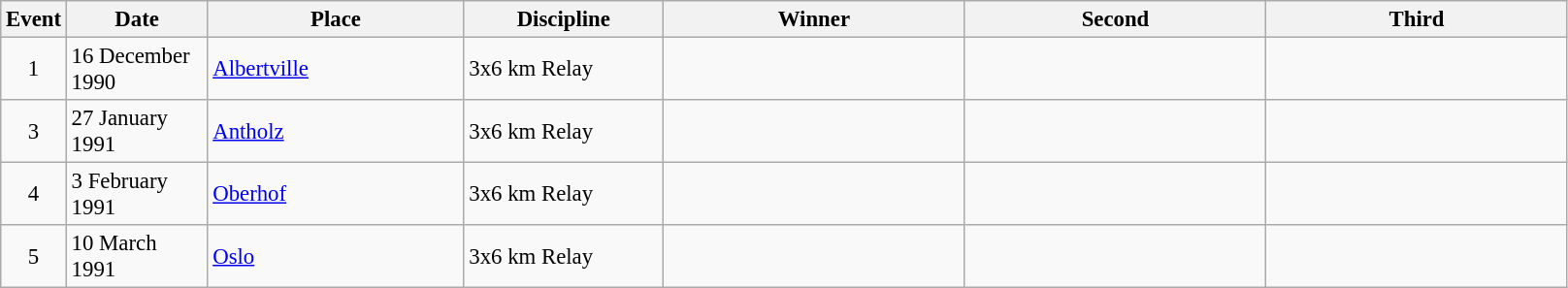<table class="wikitable" style="font-size:95%;">
<tr>
<th width="30">Event</th>
<th width="90">Date</th>
<th width="169">Place</th>
<th width="130">Discipline</th>
<th width="200">Winner</th>
<th width="200">Second</th>
<th width="200">Third</th>
</tr>
<tr>
<td align=center>1</td>
<td>16 December 1990</td>
<td> <a href='#'>Albertville</a></td>
<td>3x6 km Relay</td>
<td></td>
<td></td>
<td></td>
</tr>
<tr>
<td align=center>3</td>
<td>27 January 1991</td>
<td> <a href='#'>Antholz</a></td>
<td>3x6 km Relay</td>
<td></td>
<td></td>
<td></td>
</tr>
<tr>
<td align=center>4</td>
<td>3 February 1991</td>
<td> <a href='#'>Oberhof</a></td>
<td>3x6 km Relay</td>
<td></td>
<td></td>
<td></td>
</tr>
<tr>
<td align=center>5</td>
<td>10 March 1991</td>
<td> <a href='#'>Oslo</a></td>
<td>3x6 km Relay</td>
<td></td>
<td></td>
<td></td>
</tr>
</table>
